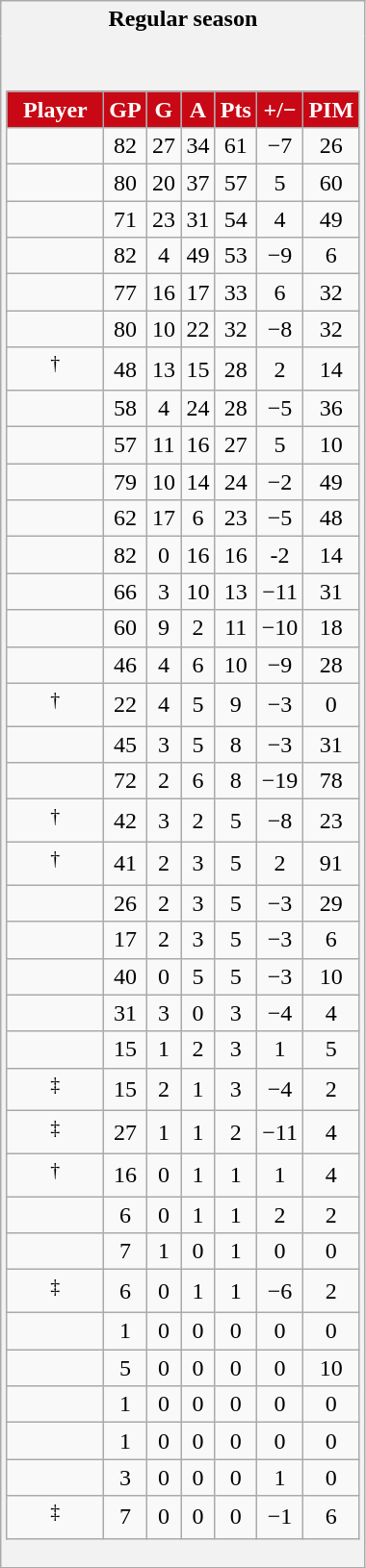<table class="wikitable" style="border: 1px solid #aaa;">
<tr>
<th style="border: 0;">Regular season</th>
</tr>
<tr>
<td style="background: #f2f2f2; border: 0; text-align: center;"><br><table class="wikitable sortable" width="100%">
<tr align=center>
<th style="background:#c80815; color:#fff;" width="40%">Player</th>
<th style="background:#c80815; color:#fff;" width="10%">GP</th>
<th style="background:#c80815; color:#fff;" width="10%">G</th>
<th style="background:#c80815; color:#fff;" width="10%">A</th>
<th style="background:#c80815; color:#fff;" width="10%">Pts</th>
<th style="background:#c80815; color:#fff;" width="10%">+/−</th>
<th style="background:#c80815; color:#fff;" width="10%">PIM</th>
</tr>
<tr align=center>
<td></td>
<td>82</td>
<td>27</td>
<td>34</td>
<td>61</td>
<td>−7</td>
<td>26</td>
</tr>
<tr align=center>
<td></td>
<td>80</td>
<td>20</td>
<td>37</td>
<td>57</td>
<td>5</td>
<td>60</td>
</tr>
<tr align=center>
<td></td>
<td>71</td>
<td>23</td>
<td>31</td>
<td>54</td>
<td>4</td>
<td>49</td>
</tr>
<tr align=center>
<td></td>
<td>82</td>
<td>4</td>
<td>49</td>
<td>53</td>
<td>−9</td>
<td>6</td>
</tr>
<tr align=center>
<td></td>
<td>77</td>
<td>16</td>
<td>17</td>
<td>33</td>
<td>6</td>
<td>32</td>
</tr>
<tr align=center>
<td></td>
<td>80</td>
<td>10</td>
<td>22</td>
<td>32</td>
<td>−8</td>
<td>32</td>
</tr>
<tr align=center>
<td><sup>†</sup></td>
<td>48</td>
<td>13</td>
<td>15</td>
<td>28</td>
<td>2</td>
<td>14</td>
</tr>
<tr align=center>
<td></td>
<td>58</td>
<td>4</td>
<td>24</td>
<td>28</td>
<td>−5</td>
<td>36</td>
</tr>
<tr align=center>
<td></td>
<td>57</td>
<td>11</td>
<td>16</td>
<td>27</td>
<td>5</td>
<td>10</td>
</tr>
<tr align=center>
<td></td>
<td>79</td>
<td>10</td>
<td>14</td>
<td>24</td>
<td>−2</td>
<td>49</td>
</tr>
<tr align=center>
<td></td>
<td>62</td>
<td>17</td>
<td>6</td>
<td>23</td>
<td>−5</td>
<td>48</td>
</tr>
<tr align=center>
<td></td>
<td>82</td>
<td>0</td>
<td>16</td>
<td>16</td>
<td>-2</td>
<td>14</td>
</tr>
<tr align=center>
<td></td>
<td>66</td>
<td>3</td>
<td>10</td>
<td>13</td>
<td>−11</td>
<td>31</td>
</tr>
<tr align=center>
<td></td>
<td>60</td>
<td>9</td>
<td>2</td>
<td>11</td>
<td>−10</td>
<td>18</td>
</tr>
<tr align=center>
<td></td>
<td>46</td>
<td>4</td>
<td>6</td>
<td>10</td>
<td>−9</td>
<td>28</td>
</tr>
<tr align=center>
<td><sup>†</sup></td>
<td>22</td>
<td>4</td>
<td>5</td>
<td>9</td>
<td>−3</td>
<td>0</td>
</tr>
<tr align=center>
<td></td>
<td>45</td>
<td>3</td>
<td>5</td>
<td>8</td>
<td>−3</td>
<td>31</td>
</tr>
<tr align=center>
<td></td>
<td>72</td>
<td>2</td>
<td>6</td>
<td>8</td>
<td>−19</td>
<td>78</td>
</tr>
<tr align=center>
<td><sup>†</sup></td>
<td>42</td>
<td>3</td>
<td>2</td>
<td>5</td>
<td>−8</td>
<td>23</td>
</tr>
<tr align=center>
<td><sup>†</sup></td>
<td>41</td>
<td>2</td>
<td>3</td>
<td>5</td>
<td>2</td>
<td>91</td>
</tr>
<tr align=center>
<td></td>
<td>26</td>
<td>2</td>
<td>3</td>
<td>5</td>
<td>−3</td>
<td>29</td>
</tr>
<tr align=center>
<td></td>
<td>17</td>
<td>2</td>
<td>3</td>
<td>5</td>
<td>−3</td>
<td>6</td>
</tr>
<tr align=center>
<td></td>
<td>40</td>
<td>0</td>
<td>5</td>
<td>5</td>
<td>−3</td>
<td>10</td>
</tr>
<tr align=center>
<td></td>
<td>31</td>
<td>3</td>
<td>0</td>
<td>3</td>
<td>−4</td>
<td>4</td>
</tr>
<tr align=center>
<td></td>
<td>15</td>
<td>1</td>
<td>2</td>
<td>3</td>
<td>1</td>
<td>5</td>
</tr>
<tr align=center>
<td><sup>‡</sup></td>
<td>15</td>
<td>2</td>
<td>1</td>
<td>3</td>
<td>−4</td>
<td>2</td>
</tr>
<tr align=center>
<td><sup>‡</sup></td>
<td>27</td>
<td>1</td>
<td>1</td>
<td>2</td>
<td>−11</td>
<td>4</td>
</tr>
<tr align=center>
<td><sup>†</sup></td>
<td>16</td>
<td>0</td>
<td>1</td>
<td>1</td>
<td>1</td>
<td>4</td>
</tr>
<tr align=center>
<td></td>
<td>6</td>
<td>0</td>
<td>1</td>
<td>1</td>
<td>2</td>
<td>2</td>
</tr>
<tr align=center>
<td></td>
<td>7</td>
<td>1</td>
<td>0</td>
<td>1</td>
<td>0</td>
<td>0</td>
</tr>
<tr align=center>
<td><sup>‡</sup></td>
<td>6</td>
<td>0</td>
<td>1</td>
<td>1</td>
<td>−6</td>
<td>2</td>
</tr>
<tr align=center>
<td></td>
<td>1</td>
<td>0</td>
<td>0</td>
<td>0</td>
<td>0</td>
<td>0</td>
</tr>
<tr align=center>
<td></td>
<td>5</td>
<td>0</td>
<td>0</td>
<td>0</td>
<td>0</td>
<td>10</td>
</tr>
<tr align=center>
<td></td>
<td>1</td>
<td>0</td>
<td>0</td>
<td>0</td>
<td>0</td>
<td>0</td>
</tr>
<tr align=center>
<td></td>
<td>1</td>
<td>0</td>
<td>0</td>
<td>0</td>
<td>0</td>
<td>0</td>
</tr>
<tr align=center>
<td></td>
<td>3</td>
<td>0</td>
<td>0</td>
<td>0</td>
<td>1</td>
<td>0</td>
</tr>
<tr align=center>
<td><sup>‡</sup></td>
<td>7</td>
<td>0</td>
<td>0</td>
<td>0</td>
<td>−1</td>
<td>6</td>
</tr>
</table>
</td>
</tr>
</table>
